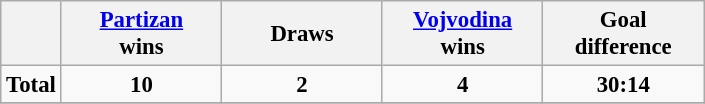<table class="wikitable" style="text-align:center;font-size:95%">
<tr>
<th></th>
<th width="100"><a href='#'>Partizan</a><br>wins</th>
<th width="100">Draws</th>
<th width="100"><a href='#'>Vojvodina</a><br>wins</th>
<th width="100">Goal<br>difference</th>
</tr>
<tr>
<td><strong>Total</strong></td>
<td><strong>10</strong></td>
<td><strong>2</strong></td>
<td><strong>4</strong></td>
<td><strong>30:14</strong></td>
</tr>
<tr>
</tr>
</table>
